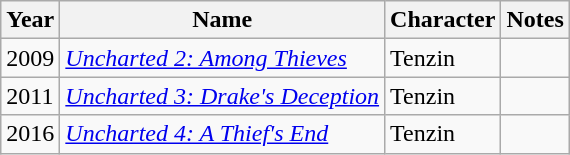<table class="wikitable">
<tr>
<th>Year</th>
<th>Name</th>
<th>Character</th>
<th>Notes</th>
</tr>
<tr>
<td>2009</td>
<td><em><a href='#'>Uncharted 2: Among Thieves</a></em></td>
<td>Tenzin</td>
<td></td>
</tr>
<tr>
<td>2011</td>
<td><em><a href='#'>Uncharted 3: Drake's Deception</a></em></td>
<td>Tenzin</td>
<td></td>
</tr>
<tr>
<td>2016</td>
<td><em><a href='#'>Uncharted 4: A Thief's End</a></em></td>
<td>Tenzin</td>
<td></td>
</tr>
</table>
